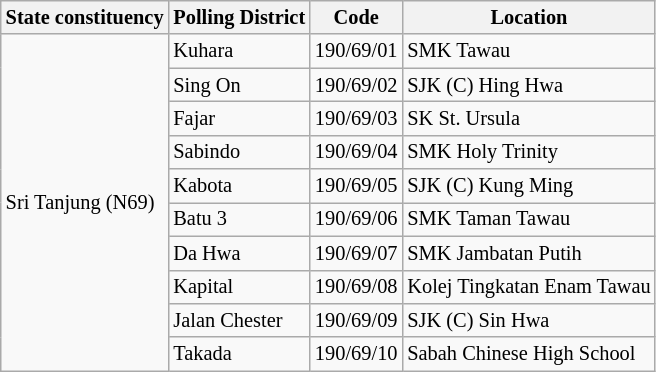<table class="wikitable sortable mw-collapsible" style="white-space:nowrap;font-size:85%">
<tr>
<th>State constituency</th>
<th>Polling District</th>
<th>Code</th>
<th>Location</th>
</tr>
<tr>
<td rowspan="10">Sri Tanjung (N69)</td>
<td>Kuhara</td>
<td>190/69/01</td>
<td>SMK Tawau</td>
</tr>
<tr>
<td>Sing On</td>
<td>190/69/02</td>
<td>SJK (C) Hing Hwa</td>
</tr>
<tr>
<td>Fajar</td>
<td>190/69/03</td>
<td>SK St. Ursula</td>
</tr>
<tr>
<td>Sabindo</td>
<td>190/69/04</td>
<td>SMK Holy Trinity</td>
</tr>
<tr>
<td>Kabota</td>
<td>190/69/05</td>
<td>SJK (C) Kung Ming</td>
</tr>
<tr>
<td>Batu 3</td>
<td>190/69/06</td>
<td>SMK Taman Tawau</td>
</tr>
<tr>
<td>Da Hwa</td>
<td>190/69/07</td>
<td>SMK Jambatan Putih</td>
</tr>
<tr>
<td>Kapital</td>
<td>190/69/08</td>
<td>Kolej Tingkatan Enam Tawau</td>
</tr>
<tr>
<td>Jalan Chester</td>
<td>190/69/09</td>
<td>SJK (C) Sin Hwa</td>
</tr>
<tr>
<td>Takada</td>
<td>190/69/10</td>
<td>Sabah Chinese High School</td>
</tr>
</table>
